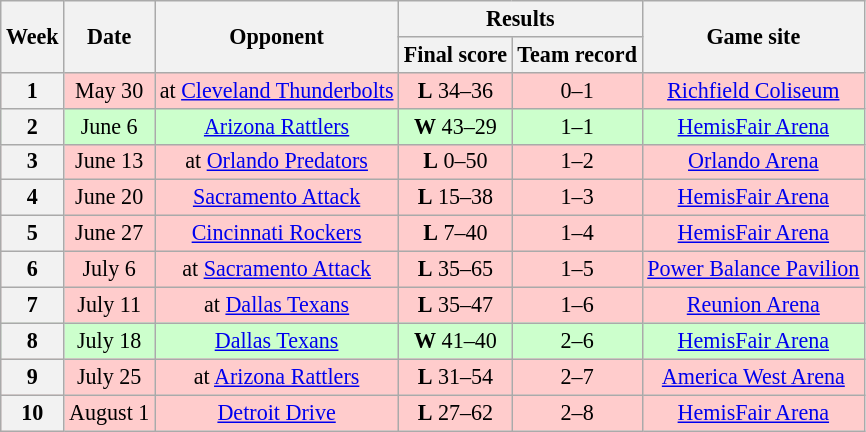<table class="wikitable" style="font-size: 92%;" "align=center">
<tr>
<th rowspan="2">Week</th>
<th rowspan="2">Date</th>
<th rowspan="2">Opponent</th>
<th colspan="2">Results</th>
<th rowspan="2">Game site</th>
</tr>
<tr>
<th>Final score</th>
<th>Team record</th>
</tr>
<tr style="background:#fcc">
<th>1</th>
<td style="text-align:center;">May 30</td>
<td style="text-align:center;">at <a href='#'>Cleveland Thunderbolts</a></td>
<td style="text-align:center;"><strong>L</strong> 34–36</td>
<td style="text-align:center;">0–1</td>
<td style="text-align:center;"><a href='#'>Richfield Coliseum</a></td>
</tr>
<tr style="background:#cfc">
<th>2</th>
<td style="text-align:center;">June 6</td>
<td style="text-align:center;"><a href='#'>Arizona Rattlers</a></td>
<td style="text-align:center;"><strong>W</strong> 43–29</td>
<td style="text-align:center;">1–1</td>
<td style="text-align:center;"><a href='#'>HemisFair Arena</a></td>
</tr>
<tr style="background:#fcc">
<th>3</th>
<td style="text-align:center;">June 13</td>
<td style="text-align:center;">at <a href='#'>Orlando Predators</a></td>
<td style="text-align:center;"><strong>L</strong> 0–50</td>
<td style="text-align:center;">1–2</td>
<td style="text-align:center;"><a href='#'>Orlando Arena</a></td>
</tr>
<tr style="background:#fcc">
<th>4</th>
<td style="text-align:center;">June 20</td>
<td style="text-align:center;"><a href='#'>Sacramento Attack</a></td>
<td style="text-align:center;"><strong>L</strong> 15–38</td>
<td style="text-align:center;">1–3</td>
<td style="text-align:center;"><a href='#'>HemisFair Arena</a></td>
</tr>
<tr style="background:#fcc">
<th>5</th>
<td style="text-align:center;">June 27</td>
<td style="text-align:center;"><a href='#'>Cincinnati Rockers</a></td>
<td style="text-align:center;"><strong>L</strong> 7–40</td>
<td style="text-align:center;">1–4</td>
<td style="text-align:center;"><a href='#'>HemisFair Arena</a></td>
</tr>
<tr style="background:#fcc">
<th>6</th>
<td style="text-align:center;">July 6</td>
<td style="text-align:center;">at <a href='#'>Sacramento Attack</a></td>
<td style="text-align:center;"><strong>L</strong> 35–65</td>
<td style="text-align:center;">1–5</td>
<td style="text-align:center;"><a href='#'>Power Balance Pavilion</a></td>
</tr>
<tr style="background:#fcc">
<th>7</th>
<td style="text-align:center;">July 11</td>
<td style="text-align:center;">at <a href='#'>Dallas Texans</a></td>
<td style="text-align:center;"><strong>L</strong> 35–47</td>
<td style="text-align:center;">1–6</td>
<td style="text-align:center;"><a href='#'>Reunion Arena</a></td>
</tr>
<tr style="background:#cfc">
<th>8</th>
<td style="text-align:center;">July 18</td>
<td style="text-align:center;"><a href='#'>Dallas Texans</a></td>
<td style="text-align:center;"><strong>W</strong> 41–40</td>
<td style="text-align:center;">2–6</td>
<td style="text-align:center;"><a href='#'>HemisFair Arena</a></td>
</tr>
<tr style="background:#fcc">
<th>9</th>
<td style="text-align:center;">July 25</td>
<td style="text-align:center;">at <a href='#'>Arizona Rattlers</a></td>
<td style="text-align:center;"><strong>L</strong> 31–54</td>
<td style="text-align:center;">2–7</td>
<td style="text-align:center;"><a href='#'>America West Arena</a></td>
</tr>
<tr style="background:#fcc">
<th>10</th>
<td style="text-align:center;">August 1</td>
<td style="text-align:center;"><a href='#'>Detroit Drive</a></td>
<td style="text-align:center;"><strong>L</strong> 27–62</td>
<td style="text-align:center;">2–8</td>
<td style="text-align:center;"><a href='#'>HemisFair Arena</a></td>
</tr>
</table>
